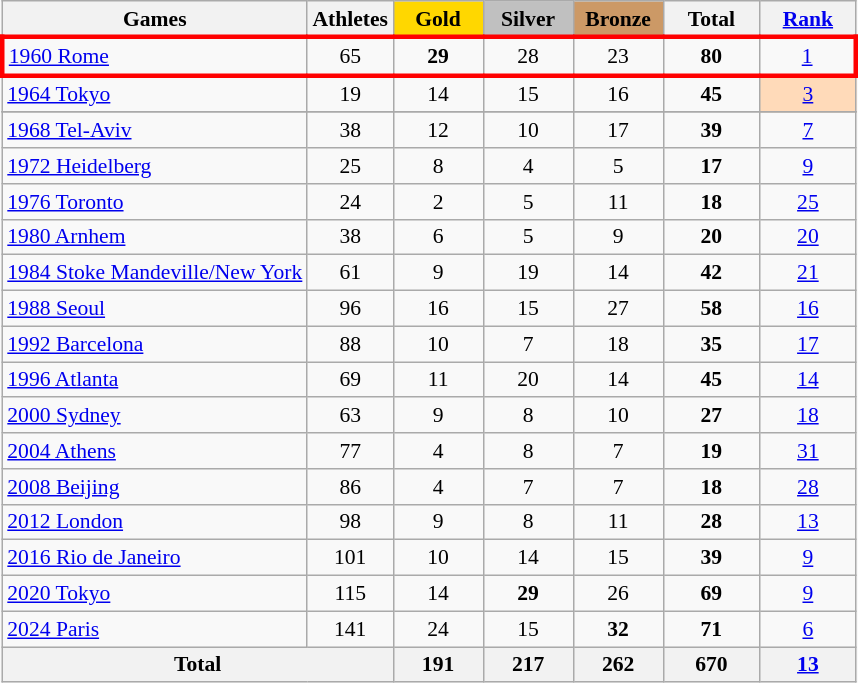<table class="wikitable" style="text-align:center; font-size:90%;">
<tr>
<th>Games</th>
<th>Athletes</th>
<td style="background:gold; width:3.7em; font-weight:bold;">Gold</td>
<td style="background:silver; width:3.7em; font-weight:bold;">Silver</td>
<td style="background:#cc9966; width:3.7em; font-weight:bold;">Bronze</td>
<th style="width:4em; font-weight:bold;">Total</th>
<th style="width:4em; font-weight:bold;"><a href='#'>Rank</a></th>
</tr>
<tr>
</tr>
<tr style="border: 3px solid red">
<td align=left> <a href='#'>1960 Rome</a></td>
<td>65</td>
<td><strong>29</strong></td>
<td>28</td>
<td>23</td>
<td><strong>80</strong></td>
<td><a href='#'>1</a></td>
</tr>
<tr>
<td align=left> <a href='#'>1964 Tokyo</a></td>
<td>19</td>
<td>14</td>
<td>15</td>
<td>16</td>
<td><strong>45</strong></td>
<td bgcolor=ffdab9><a href='#'>3</a></td>
</tr>
<tr>
</tr>
<tr>
<td align=left> <a href='#'>1968 Tel-Aviv</a></td>
<td>38</td>
<td>12</td>
<td>10</td>
<td>17</td>
<td><strong>39</strong></td>
<td><a href='#'>7</a></td>
</tr>
<tr>
<td align=left> <a href='#'>1972 Heidelberg</a></td>
<td>25</td>
<td>8</td>
<td>4</td>
<td>5</td>
<td><strong>17</strong></td>
<td><a href='#'>9</a></td>
</tr>
<tr>
<td align=left> <a href='#'>1976 Toronto</a></td>
<td>24</td>
<td>2</td>
<td>5</td>
<td>11</td>
<td><strong>18</strong></td>
<td><a href='#'>25</a></td>
</tr>
<tr>
<td align=left> <a href='#'>1980 Arnhem</a></td>
<td>38</td>
<td>6</td>
<td>5</td>
<td>9</td>
<td><strong>20</strong></td>
<td><a href='#'>20</a></td>
</tr>
<tr>
<td align=left> <a href='#'>1984 Stoke Mandeville/New York</a></td>
<td>61</td>
<td>9</td>
<td>19</td>
<td>14</td>
<td><strong>42</strong></td>
<td><a href='#'>21</a></td>
</tr>
<tr>
<td align=left> <a href='#'>1988 Seoul</a></td>
<td>96</td>
<td>16</td>
<td>15</td>
<td>27</td>
<td><strong>58</strong></td>
<td><a href='#'>16</a></td>
</tr>
<tr>
<td align=left> <a href='#'>1992 Barcelona</a></td>
<td>88</td>
<td>10</td>
<td>7</td>
<td>18</td>
<td><strong>35</strong></td>
<td><a href='#'>17</a></td>
</tr>
<tr>
<td align=left> <a href='#'>1996 Atlanta</a></td>
<td>69</td>
<td>11</td>
<td>20</td>
<td>14</td>
<td><strong>45</strong></td>
<td><a href='#'>14</a></td>
</tr>
<tr>
<td align=left> <a href='#'>2000 Sydney</a></td>
<td>63</td>
<td>9</td>
<td>8</td>
<td>10</td>
<td><strong>27</strong></td>
<td><a href='#'>18</a></td>
</tr>
<tr>
<td align=left> <a href='#'>2004 Athens</a></td>
<td>77</td>
<td>4</td>
<td>8</td>
<td>7</td>
<td><strong>19</strong></td>
<td><a href='#'>31</a></td>
</tr>
<tr>
<td align=left> <a href='#'>2008 Beijing</a></td>
<td>86</td>
<td>4</td>
<td>7</td>
<td>7</td>
<td><strong>18</strong></td>
<td><a href='#'>28</a></td>
</tr>
<tr>
<td align=left> <a href='#'>2012 London</a></td>
<td>98</td>
<td>9</td>
<td>8</td>
<td>11</td>
<td><strong>28</strong></td>
<td><a href='#'>13</a></td>
</tr>
<tr>
<td align=left> <a href='#'>2016 Rio de Janeiro</a></td>
<td>101</td>
<td>10</td>
<td>14</td>
<td>15</td>
<td><strong>39</strong></td>
<td><a href='#'>9</a></td>
</tr>
<tr>
<td align=left> <a href='#'>2020 Tokyo</a></td>
<td>115</td>
<td>14</td>
<td><strong>29</strong></td>
<td>26</td>
<td><strong>69</strong></td>
<td><a href='#'>9</a></td>
</tr>
<tr>
<td align=left> <a href='#'>2024 Paris</a></td>
<td>141</td>
<td>24</td>
<td>15</td>
<td><strong>32</strong></td>
<td><strong>71</strong></td>
<td><a href='#'>6</a></td>
</tr>
<tr>
<th colspan=2>Total</th>
<th>191</th>
<th>217</th>
<th>262</th>
<th>670</th>
<th><a href='#'>13</a></th>
</tr>
</table>
